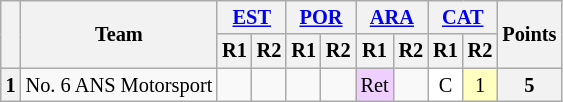<table class="wikitable" style="font-size: 85%; text-align:center">
<tr>
<th rowspan="2"></th>
<th rowspan="2">Team</th>
<th colspan="2"><a href='#'>EST</a><br></th>
<th colspan="2"><a href='#'>POR</a><br></th>
<th colspan="2"><a href='#'>ARA</a><br></th>
<th colspan="2"><a href='#'>CAT</a><br></th>
<th rowspan="2">Points</th>
</tr>
<tr>
<th>R1</th>
<th>R2</th>
<th>R1</th>
<th>R2</th>
<th>R1</th>
<th>R2</th>
<th>R1</th>
<th>R2</th>
</tr>
<tr>
<th>1</th>
<td align="left"> No. 6 ANS Motorsport</td>
<td></td>
<td></td>
<td></td>
<td></td>
<td style="background:#efcfff;">Ret</td>
<td></td>
<td style="background:#ffffff;">C</td>
<td style="background:#ffffbf;">1</td>
<th>5</th>
</tr>
</table>
